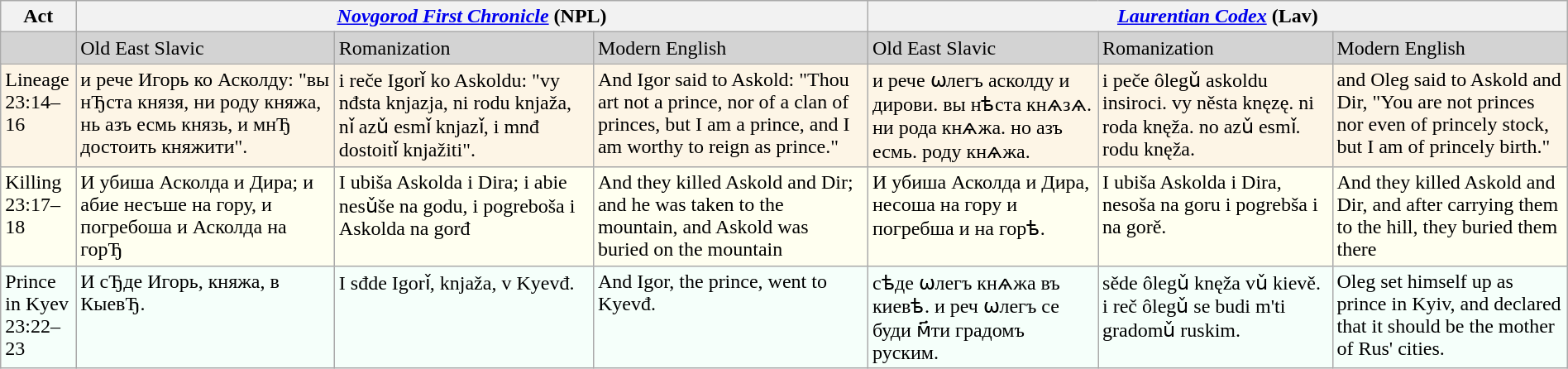<table class="wikitable" align="left" width="100%">
<tr>
<th>Act</th>
<th colspan="3"><em><a href='#'>Novgorod First Chronicle</a></em> (NPL)</th>
<th colspan="3"><em><a href='#'>Laurentian Codex</a></em> (Lav)</th>
</tr>
<tr style="background-color:lightgrey;" valign="top">
<td></td>
<td>Old East Slavic</td>
<td>Romanization</td>
<td>Modern English</td>
<td>Old East Slavic</td>
<td>Romanization</td>
<td>Modern English</td>
</tr>
<tr style="background-color:OldLace;" valign="top">
<td>Lineage<br>23:14–16</td>
<td>и рече Игорь ко Асколду: "вы нЂста князя, ни роду княжа, нь азъ есмь князь, и мнЂ достоить  княжити".</td>
<td>i reče Igorǐ ko Askoldu: "vy nđsta knjazja, ni rodu knjaža, nǐ azǔ esmǐ knjazǐ, i mnđ dostoitǐ knjažiti".</td>
<td>And Igor said to Askold: "Thou art not a prince, nor of a clan of princes, but I am a prince, and I am worthy to reign as prince."</td>
<td>и рече ѡлегъ асколду и дирови. вы нѣста кнѧзѧ. ни рода кнѧжа. но азъ есмь. роду кнѧжа.</td>
<td>i peče ôlegǔ askoldu insiroci. vy něsta knęzę. ni roda knęža. no azǔ esmǐ. rodu knęža.</td>
<td>and Oleg said to Askold and Dir, "You are not princes nor even of princely stock, but I am of princely birth."</td>
</tr>
<tr valign="top" style="background-color:Ivory;">
<td>Killing<br>23:17–18</td>
<td>И убиша Асколда и Дира; и абие несъше на гору, и погребоша и Асколда на горЂ</td>
<td>I ubiša Askolda i Dira; i abie nesǔše na godu, i pogreboša i Askolda na gorđ</td>
<td>And they killed Askold and Dir; and he was taken to the mountain, and Askold was buried on the mountain</td>
<td>И убиша Асколда и Дира, несоша на гору и погребша и на горѣ.</td>
<td>I ubiša Askolda i Dira, nesoša na goru i pogrebša i na gorě.</td>
<td>And they killed Askold and Dir, and after carrying them to the hill, they buried them there</td>
</tr>
<tr valign="top" style="background-color:MintCream;">
<td>Prince<br>in Kyev<br>23:22–23</td>
<td>И сЂде Игорь, княжа, в КыевЂ.</td>
<td>I sđde Igorǐ, knjaža, v Kyevđ.</td>
<td>And Igor, the prince, went to Kyevđ.</td>
<td>сѣде ѡлегъ кнѧжа въ киевѣ. и реч ѡлегъ се буди м҃ти градомъ руским.</td>
<td>sěde ôlegǔ knęža vǔ kievě. i reč ôlegǔ se budi m'ti gradomǔ ruskim.</td>
<td>Oleg set himself up as prince in Kyiv, and declared that it should be the mother of Rus' cities.</td>
</tr>
</table>
